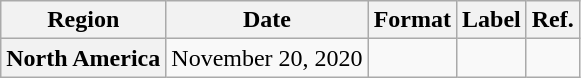<table class="wikitable plainrowheaders">
<tr>
<th scope="col">Region</th>
<th scope="col">Date</th>
<th scope="col">Format</th>
<th scope="col">Label</th>
<th scope="col">Ref.</th>
</tr>
<tr>
<th scope="row">North America</th>
<td>November 20, 2020</td>
<td></td>
<td></td>
<td></td>
</tr>
</table>
